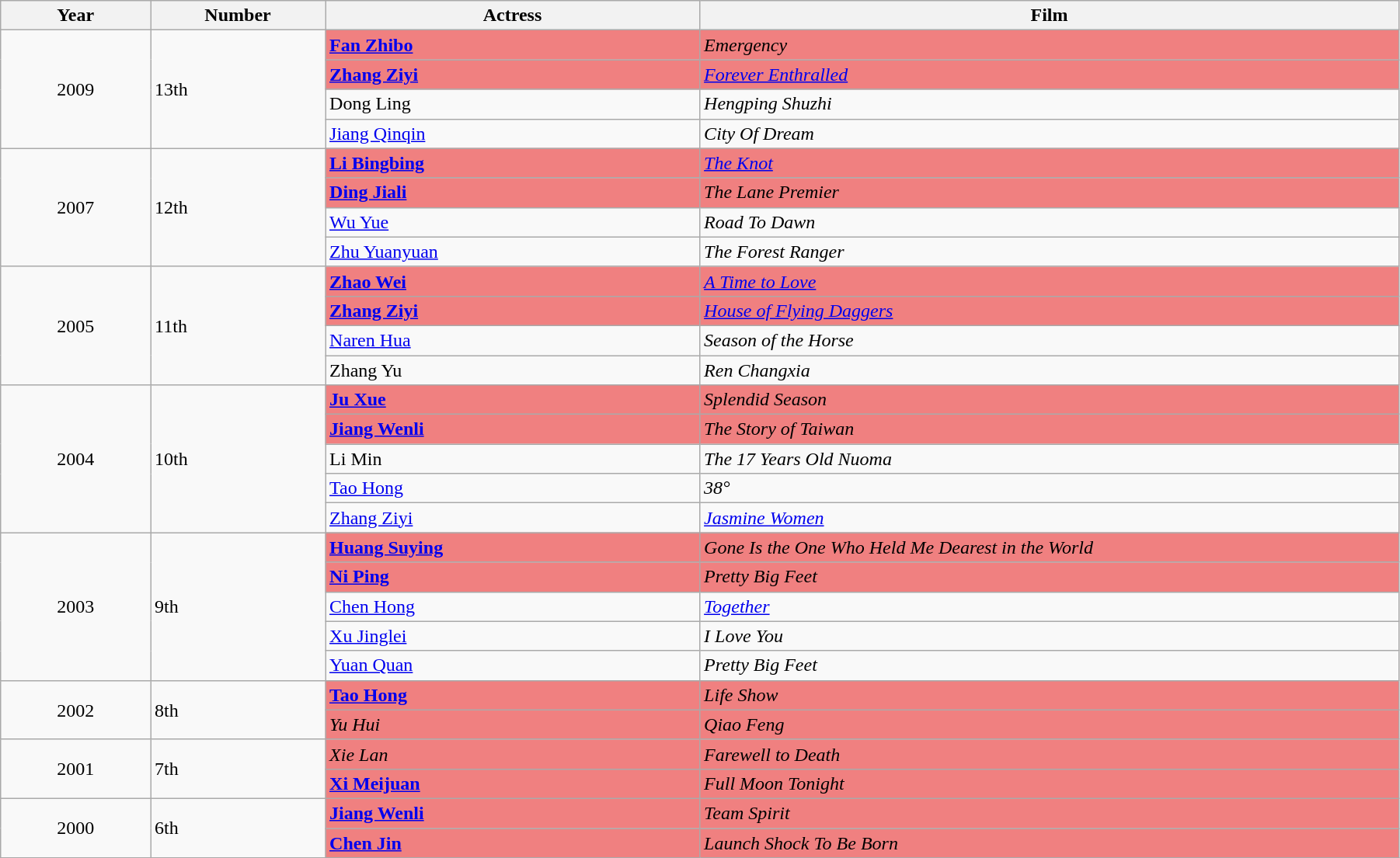<table class="wikitable" width="95%" align="center">
<tr>
<th width="6%">Year</th>
<th width="7%">Number</th>
<th width="15%">Actress</th>
<th width="28%">Film</th>
</tr>
<tr>
<td rowspan="4" style="text-align:center;">2009</td>
<td rowspan="4">13th</td>
<td style="background:#F08080;"><strong><a href='#'>Fan Zhibo</a></strong></td>
<td style="background:#F08080;"><em>Emergency</em></td>
</tr>
<tr>
<td style="background:#F08080;"><strong><a href='#'>Zhang Ziyi</a></strong></td>
<td style="background:#F08080;"><em><a href='#'>Forever Enthralled</a></em></td>
</tr>
<tr>
<td>Dong Ling</td>
<td><em>Hengping Shuzhi</em></td>
</tr>
<tr>
<td><a href='#'>Jiang Qinqin</a></td>
<td><em>City Of Dream</em></td>
</tr>
<tr>
<td rowspan="4" style="text-align:center;">2007</td>
<td rowspan="4">12th</td>
<td style="background:#F08080;"><strong><a href='#'>Li Bingbing</a></strong></td>
<td style="background:#F08080;"><em><a href='#'>The Knot</a></em></td>
</tr>
<tr>
<td style="background:#F08080;"><strong><a href='#'>Ding Jiali</a></strong></td>
<td style="background:#F08080;"><em>The Lane Premier</em></td>
</tr>
<tr>
<td><a href='#'>Wu Yue</a></td>
<td><em>Road To Dawn</em></td>
</tr>
<tr>
<td><a href='#'>Zhu Yuanyuan</a></td>
<td><em>The Forest Ranger</em></td>
</tr>
<tr>
<td rowspan="4" style="text-align:center;">2005</td>
<td rowspan="4">11th</td>
<td style="background:#F08080;"><strong><a href='#'>Zhao Wei</a></strong></td>
<td style="background:#F08080;"><em><a href='#'>A Time to Love</a></em></td>
</tr>
<tr>
<td style="background:#F08080;"><strong><a href='#'>Zhang Ziyi</a></strong></td>
<td style="background:#F08080;"><em><a href='#'>House of Flying Daggers</a></em></td>
</tr>
<tr>
<td><a href='#'>Naren Hua</a></td>
<td><em>Season of the Horse</em></td>
</tr>
<tr>
<td>Zhang Yu</td>
<td><em>Ren Changxia</em></td>
</tr>
<tr>
<td rowspan="5" style="text-align:center;">2004</td>
<td rowspan="5">10th</td>
<td style="background:#F08080;"><strong><a href='#'>Ju Xue</a></strong></td>
<td style="background:#F08080;"><em>Splendid Season</em></td>
</tr>
<tr>
<td style="background:#F08080;"><strong><a href='#'>Jiang Wenli</a></strong></td>
<td style="background:#F08080;"><em>The Story of Taiwan</em></td>
</tr>
<tr>
<td>Li Min</td>
<td><em>The 17 Years Old Nuoma</em></td>
</tr>
<tr>
<td><a href='#'>Tao Hong</a></td>
<td><em>38°</em></td>
</tr>
<tr>
<td><a href='#'>Zhang Ziyi</a></td>
<td><em><a href='#'>Jasmine Women</a></em></td>
</tr>
<tr>
<td rowspan="5" style="text-align:center;">2003</td>
<td rowspan="5">9th</td>
<td style="background:#F08080;"><strong><a href='#'>Huang Suying</a></strong></td>
<td style="background:#F08080;"><em>Gone Is the One Who Held Me Dearest in the World</em></td>
</tr>
<tr>
<td style="background:#F08080;"><strong><a href='#'>Ni Ping</a></strong></td>
<td style="background:#F08080;"><em>Pretty Big Feet</em></td>
</tr>
<tr>
<td><a href='#'>Chen Hong</a></td>
<td><em><a href='#'>Together</a></em></td>
</tr>
<tr>
<td><a href='#'>Xu Jinglei</a></td>
<td><em>I Love You</em></td>
</tr>
<tr>
<td><a href='#'>Yuan Quan</a></td>
<td><em>Pretty Big Feet</em></td>
</tr>
<tr>
<td rowspan="2" style="text-align:center;">2002</td>
<td rowspan="2">8th</td>
<td style="background:#F08080;"><strong><a href='#'>Tao Hong</a></strong></td>
<td style="background:#F08080;"><em>Life Show</em></td>
</tr>
<tr>
<td style="background:#F08080;"><em>Yu Hui</em></td>
<td style="background:#F08080;"><em>Qiao Feng</em></td>
</tr>
<tr>
<td rowspan="2" style="text-align:center;">2001</td>
<td rowspan="2">7th</td>
<td style="background:#F08080;"><em>Xie Lan</em></td>
<td style="background:#F08080;"><em>Farewell to Death</em></td>
</tr>
<tr>
<td style="background:#F08080;"><strong><a href='#'>Xi Meijuan</a></strong></td>
<td style="background:#F08080;"><em>Full Moon Tonight</em></td>
</tr>
<tr>
<td rowspan="10" style="text-align:center;">2000</td>
<td rowspan="10">6th</td>
<td style="background:#F08080;"><strong><a href='#'>Jiang Wenli</a></strong></td>
<td style="background:#F08080;"><em>Team Spirit</em></td>
</tr>
<tr>
<td style="background:#F08080;"><strong><a href='#'>Chen Jin</a></strong></td>
<td style="background:#F08080;"><em>Launch Shock To Be Born</em></td>
</tr>
</table>
